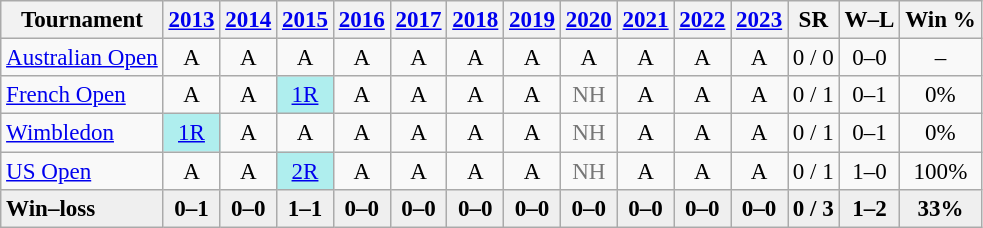<table class="wikitable nowrap" style="text-align:center; font-size:96%">
<tr>
<th>Tournament</th>
<th><a href='#'>2013</a></th>
<th><a href='#'>2014</a></th>
<th><a href='#'>2015</a></th>
<th><a href='#'>2016</a></th>
<th><a href='#'>2017</a></th>
<th><a href='#'>2018</a></th>
<th><a href='#'>2019</a></th>
<th><a href='#'>2020</a></th>
<th><a href='#'>2021</a></th>
<th><a href='#'>2022</a></th>
<th><a href='#'>2023</a></th>
<th>SR</th>
<th>W–L</th>
<th>Win %</th>
</tr>
<tr>
<td style="text-align:left;"><a href='#'>Australian Open</a></td>
<td>A</td>
<td>A</td>
<td>A</td>
<td>A</td>
<td>A</td>
<td>A</td>
<td>A</td>
<td>A</td>
<td>A</td>
<td>A</td>
<td>A</td>
<td>0 / 0</td>
<td>0–0</td>
<td>–</td>
</tr>
<tr>
<td style="text-align:left;"><a href='#'>French Open</a></td>
<td>A</td>
<td>A</td>
<td style="background:#afeeee;"><a href='#'>1R</a></td>
<td>A</td>
<td>A</td>
<td>A</td>
<td>A</td>
<td style="color:#767676;">NH</td>
<td>A</td>
<td>A</td>
<td>A</td>
<td>0 / 1</td>
<td>0–1</td>
<td>0%</td>
</tr>
<tr>
<td style="text-align:left;"><a href='#'>Wimbledon</a></td>
<td style="background:#afeeee;"><a href='#'>1R</a></td>
<td>A</td>
<td>A</td>
<td>A</td>
<td>A</td>
<td>A</td>
<td>A</td>
<td style="color:#767676;">NH</td>
<td>A</td>
<td>A</td>
<td>A</td>
<td>0 / 1</td>
<td>0–1</td>
<td>0%</td>
</tr>
<tr>
<td style="text-align:left;"><a href='#'>US Open</a></td>
<td>A</td>
<td>A</td>
<td style="background:#afeeee;"><a href='#'>2R</a></td>
<td>A</td>
<td>A</td>
<td>A</td>
<td>A</td>
<td style="color:#767676;">NH</td>
<td>A</td>
<td>A</td>
<td>A</td>
<td>0 / 1</td>
<td>1–0</td>
<td>100%</td>
</tr>
<tr style="font-weight:bold; background:#efefef;">
<td style="text-align:left;">Win–loss</td>
<td>0–1</td>
<td>0–0</td>
<td>1–1</td>
<td>0–0</td>
<td>0–0</td>
<td>0–0</td>
<td>0–0</td>
<td>0–0</td>
<td>0–0</td>
<td>0–0</td>
<td>0–0</td>
<td>0 / 3</td>
<td>1–2</td>
<td>33%</td>
</tr>
</table>
